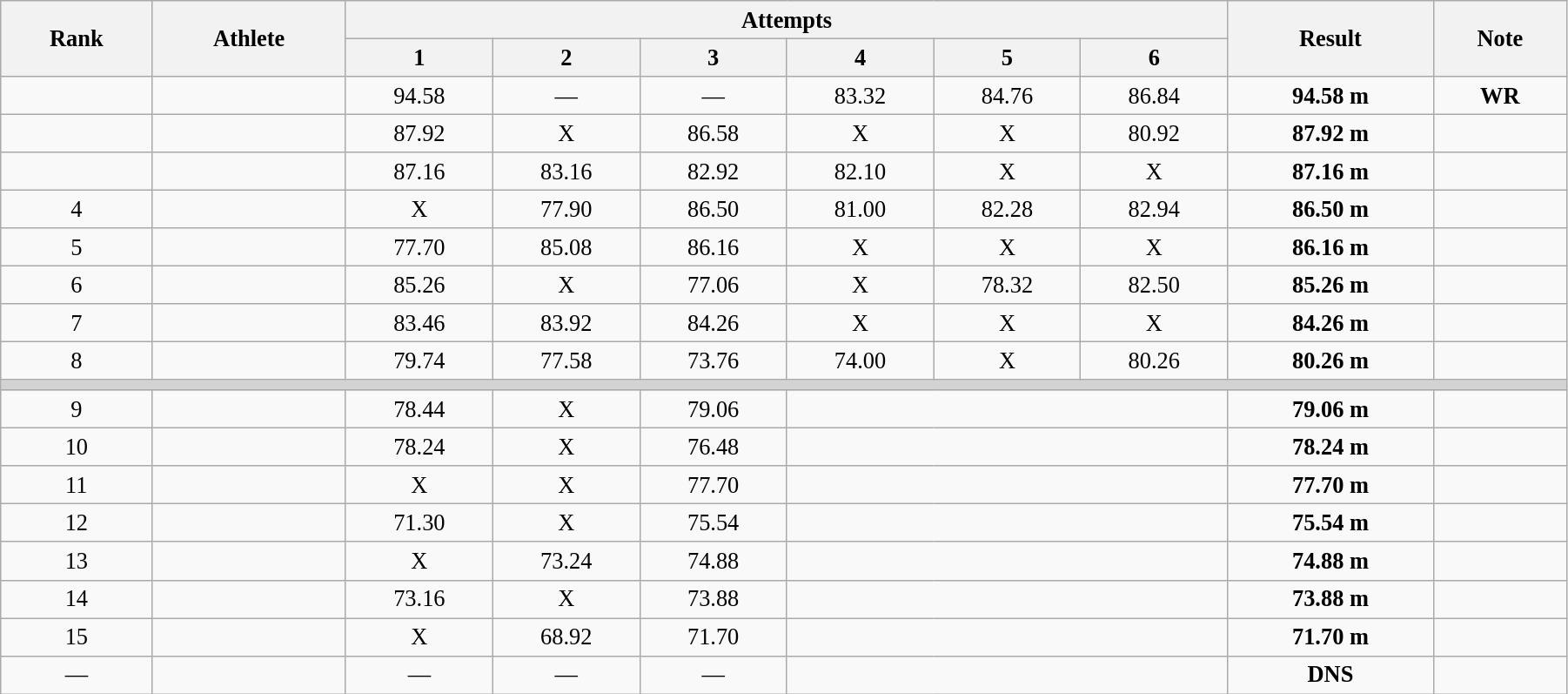<table class="wikitable" style=" text-align:center; font-size:110%;" width="95%">
<tr>
<th rowspan="2">Rank</th>
<th rowspan="2">Athlete</th>
<th colspan="6">Attempts</th>
<th rowspan="2">Result</th>
<th rowspan="2">Note</th>
</tr>
<tr>
<th>1</th>
<th>2</th>
<th>3</th>
<th>4</th>
<th>5</th>
<th>6</th>
</tr>
<tr>
<td></td>
<td align=left></td>
<td>94.58</td>
<td align="center">—</td>
<td align="center">—</td>
<td>83.32</td>
<td>84.76</td>
<td>86.84</td>
<td align="center"><strong>94.58 m</strong></td>
<td><strong>WR</strong></td>
</tr>
<tr>
<td></td>
<td align=left></td>
<td>87.92</td>
<td align="center">X</td>
<td>86.58</td>
<td align="center">X</td>
<td align="center">X</td>
<td>80.92</td>
<td align="center"><strong>87.92 m</strong></td>
<td></td>
</tr>
<tr>
<td></td>
<td align=left></td>
<td>87.16</td>
<td>83.16</td>
<td>82.92</td>
<td>82.10</td>
<td align="center">X</td>
<td align="center">X</td>
<td align="center"><strong>87.16 m</strong></td>
<td></td>
</tr>
<tr>
<td>4</td>
<td align=left></td>
<td align="center">X</td>
<td>77.90</td>
<td>86.50</td>
<td>81.00</td>
<td>82.28</td>
<td>82.94</td>
<td align="center"><strong>86.50 m</strong></td>
<td></td>
</tr>
<tr>
<td>5</td>
<td align=left></td>
<td>77.70</td>
<td>85.08</td>
<td>86.16</td>
<td align="center">X</td>
<td align="center">X</td>
<td align="center">X</td>
<td align="center"><strong>86.16 m</strong></td>
<td></td>
</tr>
<tr>
<td>6</td>
<td align=left></td>
<td>85.26</td>
<td align="center">X</td>
<td>77.06</td>
<td align="center">X</td>
<td>78.32</td>
<td>82.50</td>
<td align="center"><strong>85.26 m</strong></td>
<td></td>
</tr>
<tr>
<td>7</td>
<td align=left></td>
<td>83.46</td>
<td>83.92</td>
<td>84.26</td>
<td align="center">X</td>
<td align="center">X</td>
<td align="center">X</td>
<td align="center"><strong>84.26 m</strong></td>
<td></td>
</tr>
<tr>
<td>8</td>
<td align=left></td>
<td>79.74</td>
<td>77.58</td>
<td>73.76</td>
<td>74.00</td>
<td align="center">X</td>
<td>80.26</td>
<td align="center"><strong>80.26 m</strong></td>
<td></td>
</tr>
<tr>
<td colspan=10 bgcolor=lightgray></td>
</tr>
<tr>
<td>9</td>
<td align=left></td>
<td>78.44</td>
<td align="center">X</td>
<td>79.06</td>
<td colspan=3></td>
<td><strong>79.06 m</strong></td>
<td></td>
</tr>
<tr>
<td>10</td>
<td align=left></td>
<td>78.24</td>
<td align="center">X</td>
<td>76.48</td>
<td colspan=3></td>
<td><strong>78.24 m</strong></td>
<td></td>
</tr>
<tr>
<td>11</td>
<td align=left></td>
<td align="center">X</td>
<td align="center">X</td>
<td>77.70</td>
<td colspan=3></td>
<td><strong>77.70 m</strong></td>
<td></td>
</tr>
<tr>
<td>12</td>
<td align=left></td>
<td>71.30</td>
<td align="center">X</td>
<td>75.54</td>
<td colspan=3></td>
<td><strong>75.54 m</strong></td>
<td></td>
</tr>
<tr>
<td>13</td>
<td align=left></td>
<td align="center">X</td>
<td>73.24</td>
<td>74.88</td>
<td colspan=3></td>
<td><strong>74.88 m</strong></td>
<td></td>
</tr>
<tr>
<td>14</td>
<td align=left></td>
<td>73.16</td>
<td align="center">X</td>
<td>73.88</td>
<td colspan=3></td>
<td><strong>73.88 m</strong></td>
<td></td>
</tr>
<tr>
<td>15</td>
<td align=left></td>
<td align="center">X</td>
<td>68.92</td>
<td>71.70</td>
<td colspan=3></td>
<td><strong>71.70 m</strong></td>
<td></td>
</tr>
<tr>
<td>—</td>
<td align=left></td>
<td align="center">—</td>
<td align="center">—</td>
<td align="center">—</td>
<td colspan=3></td>
<td><strong>DNS</strong></td>
<td></td>
</tr>
</table>
